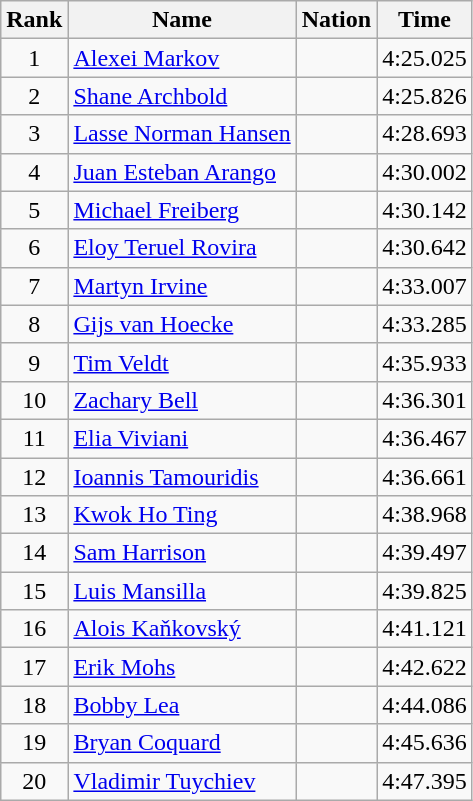<table class="wikitable sortable" style="text-align:center">
<tr>
<th>Rank</th>
<th>Name</th>
<th>Nation</th>
<th>Time</th>
</tr>
<tr>
<td>1</td>
<td align=left><a href='#'>Alexei Markov</a></td>
<td align=left></td>
<td>4:25.025</td>
</tr>
<tr>
<td>2</td>
<td align=left><a href='#'>Shane Archbold</a></td>
<td align=left></td>
<td>4:25.826</td>
</tr>
<tr>
<td>3</td>
<td align=left><a href='#'>Lasse Norman Hansen</a></td>
<td align=left></td>
<td>4:28.693</td>
</tr>
<tr>
<td>4</td>
<td align=left><a href='#'>Juan Esteban Arango</a></td>
<td align=left></td>
<td>4:30.002</td>
</tr>
<tr>
<td>5</td>
<td align=left><a href='#'>Michael Freiberg</a></td>
<td align=left></td>
<td>4:30.142</td>
</tr>
<tr>
<td>6</td>
<td align=left><a href='#'>Eloy Teruel Rovira</a></td>
<td align=left></td>
<td>4:30.642</td>
</tr>
<tr>
<td>7</td>
<td align=left><a href='#'>Martyn Irvine</a></td>
<td align=left></td>
<td>4:33.007</td>
</tr>
<tr>
<td>8</td>
<td align=left><a href='#'>Gijs van Hoecke</a></td>
<td align=left></td>
<td>4:33.285</td>
</tr>
<tr>
<td>9</td>
<td align=left><a href='#'>Tim Veldt</a></td>
<td align=left></td>
<td>4:35.933</td>
</tr>
<tr>
<td>10</td>
<td align=left><a href='#'>Zachary Bell</a></td>
<td align=left></td>
<td>4:36.301</td>
</tr>
<tr>
<td>11</td>
<td align=left><a href='#'>Elia Viviani</a></td>
<td align=left></td>
<td>4:36.467</td>
</tr>
<tr>
<td>12</td>
<td align=left><a href='#'>Ioannis Tamouridis</a></td>
<td align=left></td>
<td>4:36.661</td>
</tr>
<tr>
<td>13</td>
<td align=left><a href='#'>Kwok Ho Ting</a></td>
<td align=left></td>
<td>4:38.968</td>
</tr>
<tr>
<td>14</td>
<td align=left><a href='#'>Sam Harrison</a></td>
<td align=left></td>
<td>4:39.497</td>
</tr>
<tr>
<td>15</td>
<td align=left><a href='#'>Luis Mansilla</a></td>
<td align=left></td>
<td>4:39.825</td>
</tr>
<tr>
<td>16</td>
<td align=left><a href='#'>Alois Kaňkovský</a></td>
<td align=left></td>
<td>4:41.121</td>
</tr>
<tr>
<td>17</td>
<td align=left><a href='#'>Erik Mohs</a></td>
<td align=left></td>
<td>4:42.622</td>
</tr>
<tr>
<td>18</td>
<td align=left><a href='#'>Bobby Lea</a></td>
<td align=left></td>
<td>4:44.086</td>
</tr>
<tr>
<td>19</td>
<td align=left><a href='#'>Bryan Coquard</a></td>
<td align=left></td>
<td>4:45.636</td>
</tr>
<tr>
<td>20</td>
<td align=left><a href='#'>Vladimir Tuychiev</a></td>
<td align=left></td>
<td>4:47.395</td>
</tr>
</table>
